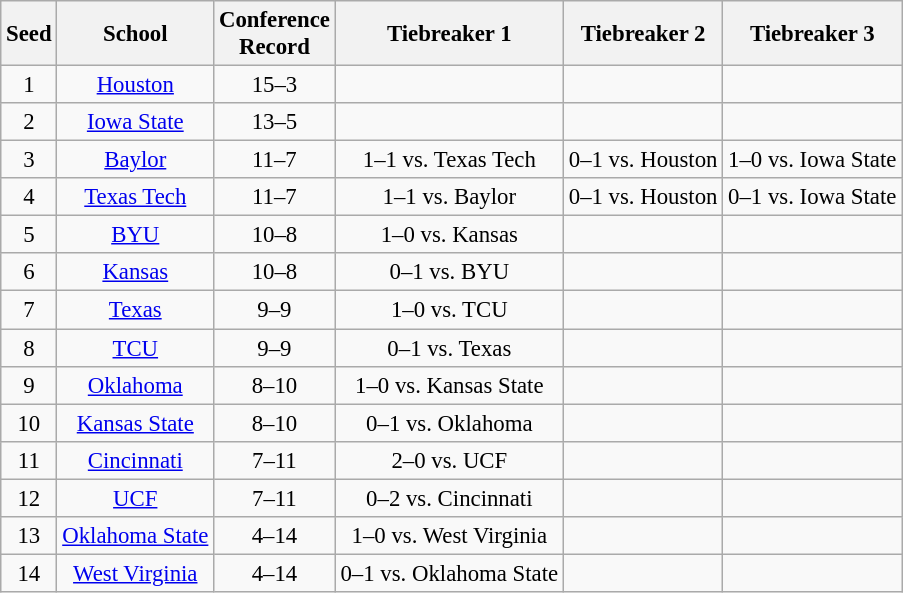<table class="wikitable" style="white-space:nowrap; font-size:95%; text-align:center">
<tr>
<th>Seed</th>
<th>School</th>
<th>Conference<br>Record</th>
<th>Tiebreaker 1</th>
<th>Tiebreaker 2</th>
<th>Tiebreaker 3</th>
</tr>
<tr>
<td>1</td>
<td><a href='#'>Houston</a></td>
<td>15–3</td>
<td></td>
<td></td>
<td></td>
</tr>
<tr>
<td>2</td>
<td><a href='#'>Iowa State</a></td>
<td>13–5</td>
<td></td>
<td></td>
<td></td>
</tr>
<tr>
<td>3</td>
<td><a href='#'>Baylor</a></td>
<td>11–7</td>
<td>1–1 vs. Texas Tech</td>
<td>0–1 vs. Houston</td>
<td>1–0 vs. Iowa State</td>
</tr>
<tr>
<td>4</td>
<td><a href='#'>Texas Tech</a></td>
<td>11–7</td>
<td>1–1 vs. Baylor</td>
<td>0–1 vs. Houston</td>
<td>0–1 vs. Iowa State</td>
</tr>
<tr>
<td>5</td>
<td><a href='#'>BYU</a></td>
<td>10–8</td>
<td>1–0 vs. Kansas</td>
<td></td>
<td></td>
</tr>
<tr>
<td>6</td>
<td><a href='#'>Kansas</a></td>
<td>10–8</td>
<td>0–1 vs. BYU</td>
<td></td>
<td></td>
</tr>
<tr>
<td>7</td>
<td><a href='#'>Texas</a></td>
<td>9–9</td>
<td>1–0 vs. TCU</td>
<td></td>
<td></td>
</tr>
<tr>
<td>8</td>
<td><a href='#'>TCU</a></td>
<td>9–9</td>
<td>0–1 vs. Texas</td>
<td></td>
<td></td>
</tr>
<tr>
<td>9</td>
<td><a href='#'>Oklahoma</a></td>
<td>8–10</td>
<td>1–0 vs. Kansas State</td>
<td></td>
<td></td>
</tr>
<tr>
<td>10</td>
<td><a href='#'>Kansas State</a></td>
<td>8–10</td>
<td>0–1 vs. Oklahoma</td>
<td></td>
<td></td>
</tr>
<tr>
<td>11</td>
<td><a href='#'>Cincinnati</a></td>
<td>7–11</td>
<td>2–0 vs. UCF</td>
<td></td>
<td></td>
</tr>
<tr>
<td>12</td>
<td><a href='#'>UCF</a></td>
<td>7–11</td>
<td>0–2 vs. Cincinnati</td>
<td></td>
<td></td>
</tr>
<tr>
<td>13</td>
<td><a href='#'>Oklahoma State</a></td>
<td>4–14</td>
<td>1–0 vs. West Virginia</td>
<td></td>
<td></td>
</tr>
<tr>
<td>14</td>
<td><a href='#'>West Virginia</a></td>
<td>4–14</td>
<td>0–1 vs. Oklahoma State</td>
<td></td>
<td></td>
</tr>
</table>
